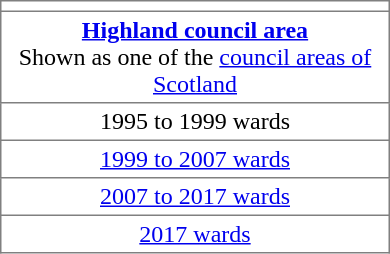<table class="toccolours" style="border-collapse: collapse; float: right; margin: 0 0 1em 1em;" border="1" cellpadding="3" cellspacing="0" width="260">
<tr>
<td align="center"></td>
</tr>
<tr>
<td align="center"><strong><a href='#'>Highland council area</a></strong> <br> Shown as one of the <a href='#'>council areas of Scotland</a></td>
</tr>
<tr>
<td align="center">1995 to 1999 wards</td>
</tr>
<tr>
<td align="center"><a href='#'>1999 to 2007 wards</a></td>
</tr>
<tr>
<td align="center"><a href='#'>2007 to 2017 wards</a></td>
</tr>
<tr>
<td align="center"><a href='#'>2017 wards</a></td>
</tr>
</table>
